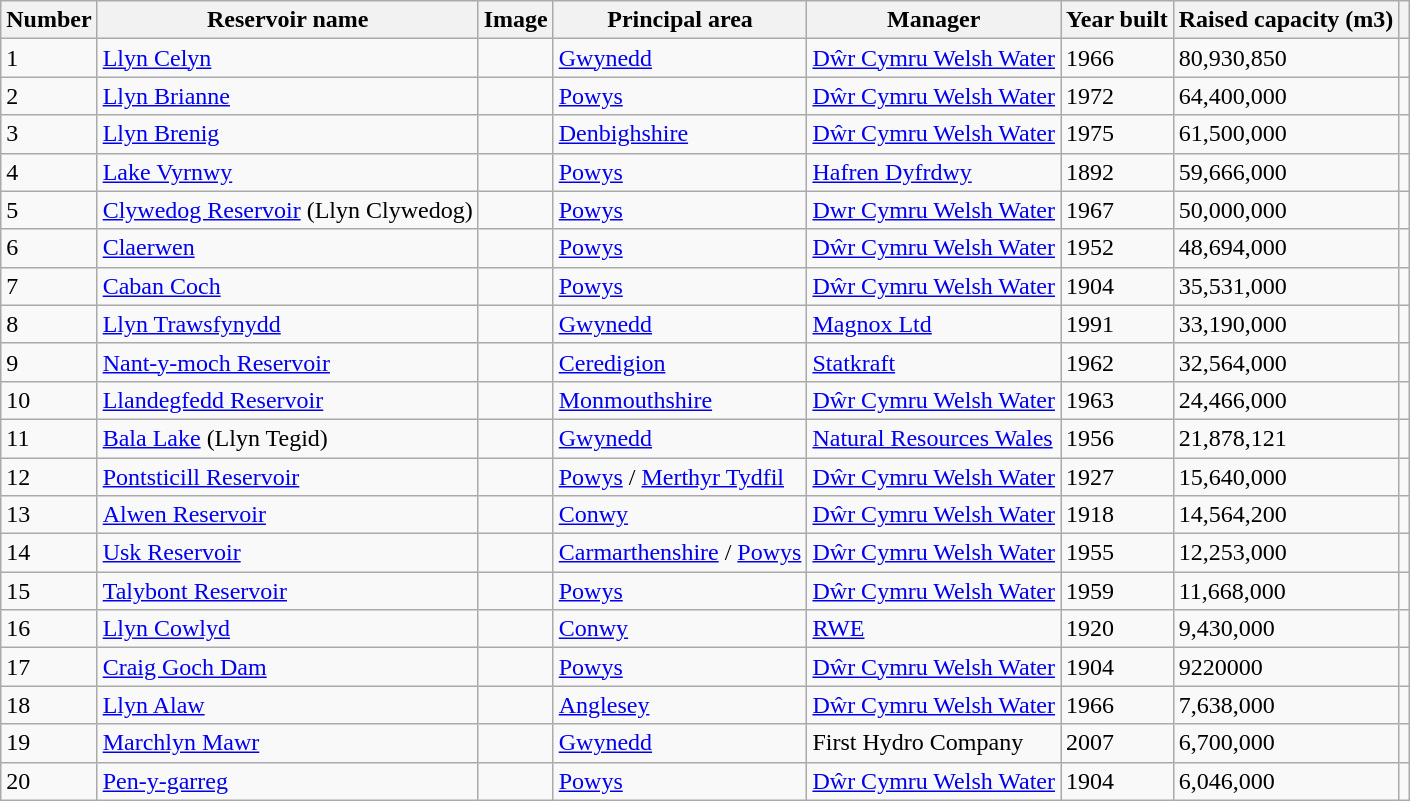<table class="wikitable sortable">
<tr>
<th>Number</th>
<th>Reservoir name</th>
<th>Image</th>
<th>Principal area</th>
<th>Manager</th>
<th>Year built</th>
<th>Raised capacity (m3)</th>
<th></th>
</tr>
<tr>
<td>1</td>
<td><a href='#'>Llyn Celyn</a></td>
<td></td>
<td><a href='#'>Gwynedd</a></td>
<td><a href='#'>Dŵr Cymru Welsh Water</a></td>
<td>1966</td>
<td>80,930,850</td>
<td></td>
</tr>
<tr>
<td>2</td>
<td><a href='#'>Llyn Brianne</a></td>
<td></td>
<td><a href='#'>Powys</a></td>
<td><a href='#'>Dŵr Cymru Welsh Water</a></td>
<td>1972</td>
<td>64,400,000</td>
<td></td>
</tr>
<tr>
<td>3</td>
<td><a href='#'>Llyn Brenig</a></td>
<td></td>
<td><a href='#'>Denbighshire</a></td>
<td><a href='#'>Dŵr Cymru Welsh Water</a></td>
<td>1975</td>
<td>61,500,000</td>
<td></td>
</tr>
<tr>
<td>4</td>
<td><a href='#'>Lake Vyrnwy</a></td>
<td></td>
<td><a href='#'>Powys</a></td>
<td><a href='#'>Hafren Dyfrdwy</a></td>
<td>1892</td>
<td>59,666,000</td>
<td></td>
</tr>
<tr>
<td>5</td>
<td><a href='#'>Clywedog Reservoir</a> (Llyn Clywedog)</td>
<td></td>
<td><a href='#'>Powys</a></td>
<td><a href='#'>Dwr Cymru Welsh Water</a></td>
<td>1967</td>
<td>50,000,000</td>
<td></td>
</tr>
<tr>
<td>6</td>
<td><a href='#'>Claerwen</a></td>
<td></td>
<td><a href='#'>Powys</a></td>
<td><a href='#'>Dŵr Cymru Welsh Water</a></td>
<td>1952</td>
<td>48,694,000</td>
<td></td>
</tr>
<tr>
<td>7</td>
<td><a href='#'>Caban Coch</a></td>
<td></td>
<td><a href='#'>Powys</a></td>
<td><a href='#'>Dŵr Cymru Welsh Water</a></td>
<td>1904</td>
<td>35,531,000</td>
<td></td>
</tr>
<tr>
<td>8</td>
<td><a href='#'>Llyn Trawsfynydd</a></td>
<td></td>
<td><a href='#'>Gwynedd</a></td>
<td><a href='#'>Magnox Ltd</a></td>
<td>1991</td>
<td>33,190,000</td>
<td></td>
</tr>
<tr>
<td>9</td>
<td><a href='#'>Nant-y-moch Reservoir</a></td>
<td></td>
<td><a href='#'>Ceredigion</a></td>
<td><a href='#'>Statkraft</a></td>
<td>1962</td>
<td>32,564,000</td>
<td></td>
</tr>
<tr>
<td>10</td>
<td><a href='#'>Llandegfedd Reservoir</a></td>
<td></td>
<td><a href='#'>Monmouthshire</a></td>
<td><a href='#'>Dŵr Cymru Welsh Water</a></td>
<td>1963</td>
<td>24,466,000</td>
<td></td>
</tr>
<tr>
<td>11</td>
<td><a href='#'>Bala Lake</a> (Llyn Tegid)</td>
<td></td>
<td><a href='#'>Gwynedd</a></td>
<td><a href='#'>Natural Resources Wales</a></td>
<td>1956</td>
<td>21,878,121</td>
<td></td>
</tr>
<tr>
<td>12</td>
<td><a href='#'>Pontsticill Reservoir</a></td>
<td></td>
<td><a href='#'>Powys</a> / <a href='#'>Merthyr Tydfil</a></td>
<td><a href='#'>Dŵr Cymru Welsh Water</a></td>
<td>1927</td>
<td>15,640,000</td>
<td></td>
</tr>
<tr>
<td>13</td>
<td><a href='#'>Alwen Reservoir</a></td>
<td></td>
<td><a href='#'>Conwy</a></td>
<td><a href='#'>Dŵr Cymru Welsh Water</a></td>
<td>1918</td>
<td>14,564,200</td>
<td></td>
</tr>
<tr>
<td>14</td>
<td><a href='#'>Usk Reservoir</a></td>
<td></td>
<td><a href='#'>Carmarthenshire</a> / <a href='#'>Powys</a></td>
<td><a href='#'>Dŵr Cymru Welsh Water</a></td>
<td>1955</td>
<td>12,253,000</td>
<td></td>
</tr>
<tr>
<td>15</td>
<td><a href='#'>Talybont Reservoir</a></td>
<td></td>
<td><a href='#'>Powys</a></td>
<td><a href='#'>Dŵr Cymru Welsh Water</a></td>
<td>1959</td>
<td>11,668,000</td>
<td></td>
</tr>
<tr>
<td>16</td>
<td><a href='#'>Llyn Cowlyd</a></td>
<td></td>
<td><a href='#'>Conwy</a></td>
<td><a href='#'>RWE</a></td>
<td>1920</td>
<td>9,430,000</td>
<td></td>
</tr>
<tr>
<td>17</td>
<td><a href='#'>Craig Goch Dam</a></td>
<td></td>
<td><a href='#'>Powys</a></td>
<td><a href='#'>Dŵr Cymru Welsh Water</a></td>
<td>1904</td>
<td>9220000</td>
<td></td>
</tr>
<tr>
<td>18</td>
<td><a href='#'>Llyn Alaw</a></td>
<td></td>
<td><a href='#'>Anglesey</a></td>
<td><a href='#'>Dŵr Cymru Welsh Water</a></td>
<td>1966</td>
<td>7,638,000</td>
<td></td>
</tr>
<tr>
<td>19</td>
<td><a href='#'>Marchlyn Mawr</a></td>
<td></td>
<td><a href='#'>Gwynedd</a></td>
<td>First Hydro Company</td>
<td>2007</td>
<td>6,700,000</td>
<td></td>
</tr>
<tr>
<td>20</td>
<td><a href='#'>Pen-y-garreg</a></td>
<td></td>
<td><a href='#'>Powys</a></td>
<td><a href='#'>Dŵr Cymru Welsh Water</a></td>
<td>1904</td>
<td>6,046,000</td>
<td></td>
</tr>
</table>
